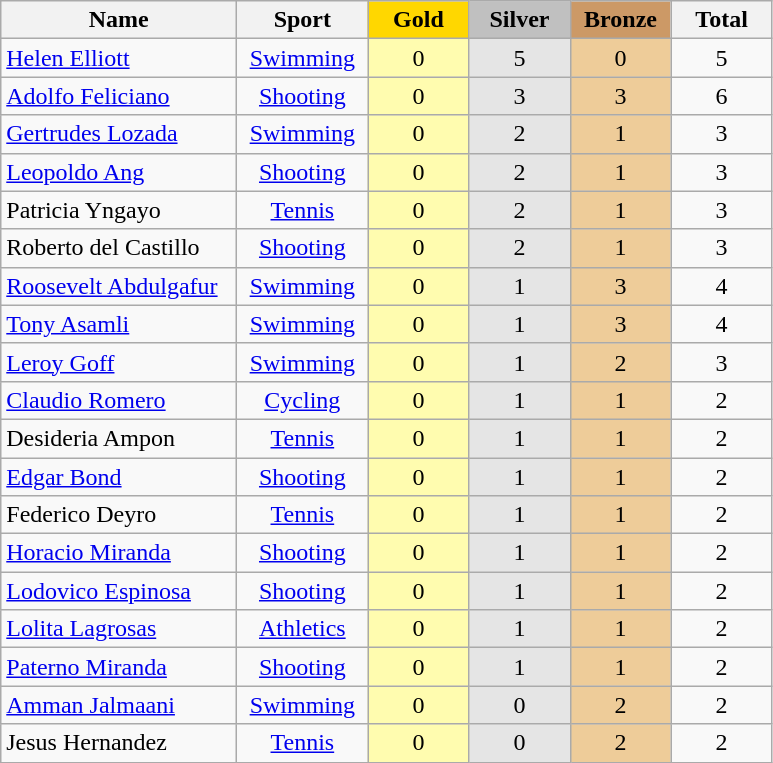<table class="wikitable" style="text-align:center;">
<tr>
<th width=150>Name</th>
<th width=80>Sport</th>
<td bgcolor=gold width=60><strong>Gold</strong></td>
<td bgcolor=silver width=60><strong>Silver</strong></td>
<td bgcolor=#cc9966 width=60><strong>Bronze</strong></td>
<th width=60>Total</th>
</tr>
<tr>
<td align=left><a href='#'>Helen Elliott</a></td>
<td><a href='#'>Swimming</a></td>
<td bgcolor=#fffcaf>0</td>
<td bgcolor=#e5e5e5>5</td>
<td bgcolor=#eecc99>0</td>
<td>5</td>
</tr>
<tr>
<td align=left><a href='#'>Adolfo Feliciano</a></td>
<td><a href='#'>Shooting</a></td>
<td bgcolor=#fffcaf>0</td>
<td bgcolor=#e5e5e5>3</td>
<td bgcolor=#eecc99>3</td>
<td>6</td>
</tr>
<tr>
<td align=left><a href='#'>Gertrudes Lozada</a></td>
<td><a href='#'>Swimming</a></td>
<td bgcolor=#fffcaf>0</td>
<td bgcolor=#e5e5e5>2</td>
<td bgcolor=#eecc99>1</td>
<td>3</td>
</tr>
<tr>
<td align=left><a href='#'>Leopoldo Ang</a></td>
<td><a href='#'>Shooting</a></td>
<td bgcolor=#fffcaf>0</td>
<td bgcolor=#e5e5e5>2</td>
<td bgcolor=#eecc99>1</td>
<td>3</td>
</tr>
<tr>
<td align=left>Patricia Yngayo</td>
<td><a href='#'>Tennis</a></td>
<td bgcolor=#fffcaf>0</td>
<td bgcolor=#e5e5e5>2</td>
<td bgcolor=#eecc99>1</td>
<td>3</td>
</tr>
<tr>
<td align=left>Roberto del Castillo</td>
<td><a href='#'>Shooting</a></td>
<td bgcolor=#fffcaf>0</td>
<td bgcolor=#e5e5e5>2</td>
<td bgcolor=#eecc99>1</td>
<td>3</td>
</tr>
<tr>
<td align=left><a href='#'>Roosevelt Abdulgafur</a></td>
<td><a href='#'>Swimming</a></td>
<td bgcolor=#fffcaf>0</td>
<td bgcolor=#e5e5e5>1</td>
<td bgcolor=#eecc99>3</td>
<td>4</td>
</tr>
<tr>
<td align=left><a href='#'>Tony Asamli</a></td>
<td><a href='#'>Swimming</a></td>
<td bgcolor=#fffcaf>0</td>
<td bgcolor=#e5e5e5>1</td>
<td bgcolor=#eecc99>3</td>
<td>4</td>
</tr>
<tr>
<td align=left><a href='#'>Leroy Goff</a></td>
<td><a href='#'>Swimming</a></td>
<td bgcolor=#fffcaf>0</td>
<td bgcolor=#e5e5e5>1</td>
<td bgcolor=#eecc99>2</td>
<td>3</td>
</tr>
<tr>
<td align=left><a href='#'>Claudio Romero</a></td>
<td><a href='#'>Cycling</a></td>
<td bgcolor=#fffcaf>0</td>
<td bgcolor=#e5e5e5>1</td>
<td bgcolor=#eecc99>1</td>
<td>2</td>
</tr>
<tr>
<td align=left>Desideria Ampon</td>
<td><a href='#'>Tennis</a></td>
<td bgcolor=#fffcaf>0</td>
<td bgcolor=#e5e5e5>1</td>
<td bgcolor=#eecc99>1</td>
<td>2</td>
</tr>
<tr>
<td align=left><a href='#'>Edgar Bond</a></td>
<td><a href='#'>Shooting</a></td>
<td bgcolor=#fffcaf>0</td>
<td bgcolor=#e5e5e5>1</td>
<td bgcolor=#eecc99>1</td>
<td>2</td>
</tr>
<tr>
<td align=left>Federico Deyro</td>
<td><a href='#'>Tennis</a></td>
<td bgcolor=#fffcaf>0</td>
<td bgcolor=#e5e5e5>1</td>
<td bgcolor=#eecc99>1</td>
<td>2</td>
</tr>
<tr>
<td align=left><a href='#'>Horacio Miranda</a></td>
<td><a href='#'>Shooting</a></td>
<td bgcolor=#fffcaf>0</td>
<td bgcolor=#e5e5e5>1</td>
<td bgcolor=#eecc99>1</td>
<td>2</td>
</tr>
<tr>
<td align=left><a href='#'>Lodovico Espinosa</a></td>
<td><a href='#'>Shooting</a></td>
<td bgcolor=#fffcaf>0</td>
<td bgcolor=#e5e5e5>1</td>
<td bgcolor=#eecc99>1</td>
<td>2</td>
</tr>
<tr>
<td align=left><a href='#'>Lolita Lagrosas</a></td>
<td><a href='#'>Athletics</a></td>
<td bgcolor=#fffcaf>0</td>
<td bgcolor=#e5e5e5>1</td>
<td bgcolor=#eecc99>1</td>
<td>2</td>
</tr>
<tr>
<td align=left><a href='#'>Paterno Miranda</a></td>
<td><a href='#'>Shooting</a></td>
<td bgcolor=#fffcaf>0</td>
<td bgcolor=#e5e5e5>1</td>
<td bgcolor=#eecc99>1</td>
<td>2</td>
</tr>
<tr>
<td align=left><a href='#'>Amman Jalmaani</a></td>
<td><a href='#'>Swimming</a></td>
<td bgcolor=#fffcaf>0</td>
<td bgcolor=#e5e5e5>0</td>
<td bgcolor=#eecc99>2</td>
<td>2</td>
</tr>
<tr>
<td align=left>Jesus Hernandez</td>
<td><a href='#'>Tennis</a></td>
<td bgcolor=#fffcaf>0</td>
<td bgcolor=#e5e5e5>0</td>
<td bgcolor=#eecc99>2</td>
<td>2</td>
</tr>
</table>
